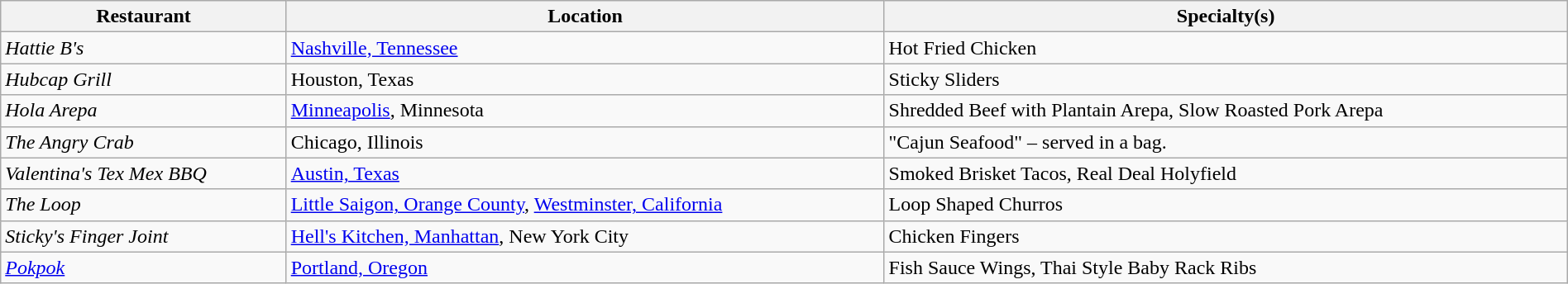<table class="wikitable" style="width:100%;">
<tr>
<th>Restaurant</th>
<th>Location</th>
<th>Specialty(s)</th>
</tr>
<tr>
<td><em>Hattie B's</em></td>
<td><a href='#'>Nashville, Tennessee</a></td>
<td>Hot Fried Chicken</td>
</tr>
<tr>
<td><em>Hubcap Grill</em></td>
<td>Houston, Texas</td>
<td>Sticky Sliders</td>
</tr>
<tr>
<td><em>Hola Arepa</em></td>
<td><a href='#'>Minneapolis</a>, Minnesota</td>
<td>Shredded Beef with Plantain Arepa, Slow Roasted Pork Arepa</td>
</tr>
<tr>
<td><em>The Angry Crab</em></td>
<td>Chicago, Illinois</td>
<td>"Cajun Seafood" – served in a bag.</td>
</tr>
<tr>
<td><em>Valentina's Tex Mex BBQ</em></td>
<td><a href='#'>Austin, Texas</a></td>
<td>Smoked Brisket Tacos, Real Deal Holyfield</td>
</tr>
<tr>
<td><em>The Loop</em></td>
<td><a href='#'>Little Saigon, Orange County</a>, <a href='#'>Westminster, California</a></td>
<td>Loop Shaped Churros</td>
</tr>
<tr>
<td><em>Sticky's Finger Joint</em></td>
<td><a href='#'>Hell's Kitchen, Manhattan</a>, New York City</td>
<td>Chicken Fingers</td>
</tr>
<tr>
<td><em><a href='#'>Pokpok</a></em></td>
<td><a href='#'>Portland, Oregon</a></td>
<td>Fish Sauce Wings, Thai Style Baby Rack Ribs</td>
</tr>
</table>
